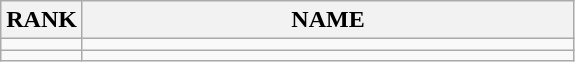<table class="wikitable">
<tr>
<th>RANK</th>
<th style="width: 20em">NAME</th>
</tr>
<tr>
<td align="center"></td>
<td></td>
</tr>
<tr>
<td align="center"></td>
<td></td>
</tr>
</table>
